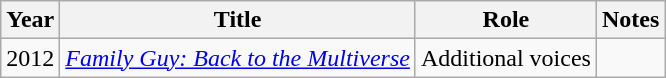<table class="wikitable sortable">
<tr>
<th>Year</th>
<th>Title</th>
<th>Role</th>
<th class="unsortable">Notes</th>
</tr>
<tr>
<td>2012</td>
<td><em><a href='#'>Family Guy: Back to the Multiverse</a></em></td>
<td>Additional voices</td>
<td></td>
</tr>
</table>
